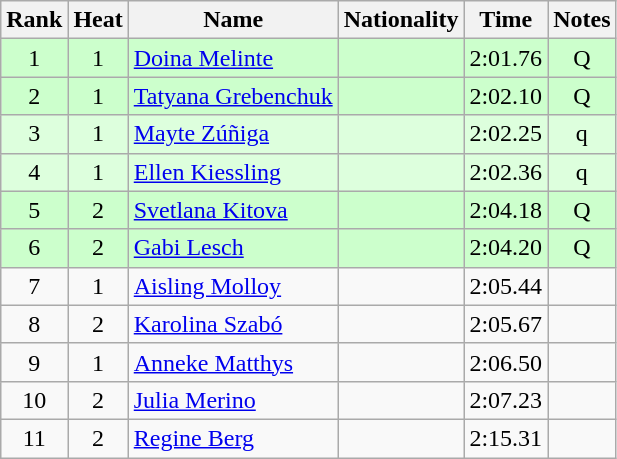<table class="wikitable sortable" style="text-align:center">
<tr>
<th>Rank</th>
<th>Heat</th>
<th>Name</th>
<th>Nationality</th>
<th>Time</th>
<th>Notes</th>
</tr>
<tr bgcolor=ccffcc>
<td>1</td>
<td>1</td>
<td align="left"><a href='#'>Doina Melinte</a></td>
<td align=left></td>
<td>2:01.76</td>
<td>Q</td>
</tr>
<tr bgcolor=ccffcc>
<td>2</td>
<td>1</td>
<td align="left"><a href='#'>Tatyana Grebenchuk</a></td>
<td align=left></td>
<td>2:02.10</td>
<td>Q</td>
</tr>
<tr bgcolor=ddffdd>
<td>3</td>
<td>1</td>
<td align="left"><a href='#'>Mayte Zúñiga</a></td>
<td align=left></td>
<td>2:02.25</td>
<td>q</td>
</tr>
<tr bgcolor=ddffdd>
<td>4</td>
<td>1</td>
<td align="left"><a href='#'>Ellen Kiessling</a></td>
<td align=left></td>
<td>2:02.36</td>
<td>q</td>
</tr>
<tr bgcolor=ccffcc>
<td>5</td>
<td>2</td>
<td align="left"><a href='#'>Svetlana Kitova</a></td>
<td align=left></td>
<td>2:04.18</td>
<td>Q</td>
</tr>
<tr bgcolor=ccffcc>
<td>6</td>
<td>2</td>
<td align="left"><a href='#'>Gabi Lesch</a></td>
<td align=left></td>
<td>2:04.20</td>
<td>Q</td>
</tr>
<tr>
<td>7</td>
<td>1</td>
<td align="left"><a href='#'>Aisling Molloy</a></td>
<td align=left></td>
<td>2:05.44</td>
<td></td>
</tr>
<tr>
<td>8</td>
<td>2</td>
<td align="left"><a href='#'>Karolina Szabó</a></td>
<td align=left></td>
<td>2:05.67</td>
<td></td>
</tr>
<tr>
<td>9</td>
<td>1</td>
<td align="left"><a href='#'>Anneke Matthys</a></td>
<td align=left></td>
<td>2:06.50</td>
<td></td>
</tr>
<tr>
<td>10</td>
<td>2</td>
<td align="left"><a href='#'>Julia Merino</a></td>
<td align=left></td>
<td>2:07.23</td>
<td></td>
</tr>
<tr>
<td>11</td>
<td>2</td>
<td align="left"><a href='#'>Regine Berg</a></td>
<td align=left></td>
<td>2:15.31</td>
<td></td>
</tr>
</table>
